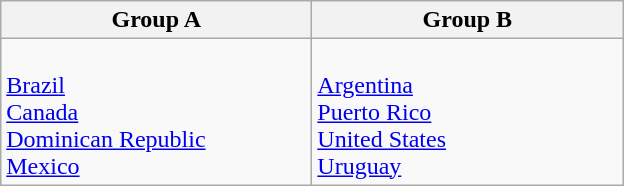<table class=wikitable style="font-size: ;">
<tr>
<th width=200px>Group A</th>
<th width=200px>Group B</th>
</tr>
<tr>
<td><br> <a href='#'>Brazil</a> <br>
 <a href='#'>Canada</a> <br>
 <a href='#'>Dominican Republic</a> <br>
 <a href='#'>Mexico</a> <br></td>
<td><br> <a href='#'>Argentina</a> <br>
 <a href='#'>Puerto Rico</a> <br>
 <a href='#'>United States</a> <br>
 <a href='#'>Uruguay</a><br></td>
</tr>
</table>
